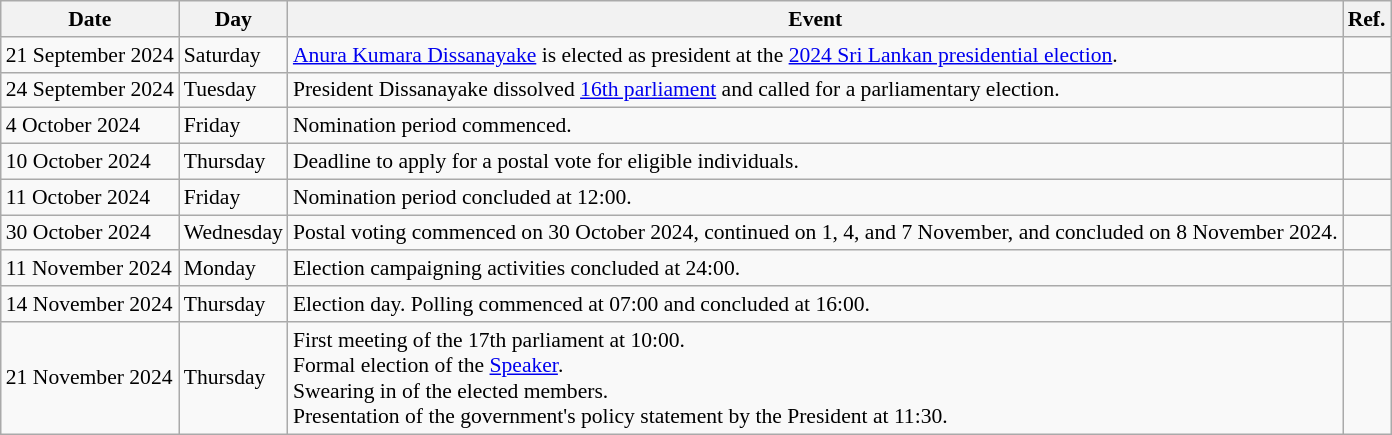<table class=wikitable style="font-size:90%">
<tr>
<th>Date</th>
<th>Day</th>
<th>Event</th>
<th>Ref.</th>
</tr>
<tr>
<td>21 September 2024</td>
<td>Saturday</td>
<td><a href='#'>Anura Kumara Dissanayake</a> is elected as president at the <a href='#'>2024 Sri Lankan presidential election</a>.</td>
<td></td>
</tr>
<tr>
<td>24 September 2024</td>
<td>Tuesday</td>
<td>President Dissanayake dissolved <a href='#'>16th parliament</a> and called for a parliamentary election.</td>
<td></td>
</tr>
<tr>
<td>4 October 2024</td>
<td>Friday</td>
<td>Nomination period commenced.</td>
<td></td>
</tr>
<tr>
<td>10 October 2024</td>
<td>Thursday</td>
<td>Deadline to apply for a postal vote for eligible individuals.</td>
<td></td>
</tr>
<tr>
<td>11 October 2024</td>
<td>Friday</td>
<td>Nomination period concluded at 12:00.</td>
<td></td>
</tr>
<tr>
<td>30 October 2024</td>
<td>Wednesday</td>
<td>Postal voting commenced on 30 October 2024, continued on 1, 4, and 7 November, and concluded on 8 November 2024.</td>
<td></td>
</tr>
<tr>
<td>11 November 2024</td>
<td>Monday</td>
<td>Election campaigning activities concluded at 24:00.</td>
<td></td>
</tr>
<tr>
<td>14 November 2024</td>
<td>Thursday</td>
<td>Election day. Polling commenced at 07:00 and concluded at 16:00.</td>
<td></td>
</tr>
<tr>
<td>21 November 2024</td>
<td>Thursday</td>
<td>First meeting of the 17th parliament at 10:00.<br> Formal election of the <a href='#'>Speaker</a>. <br> Swearing in of the elected members. <br> Presentation of the government's policy statement by the President at 11:30.</td>
<td></td>
</tr>
</table>
